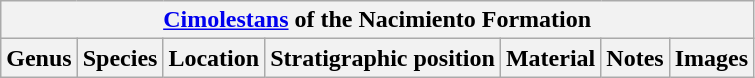<table class="wikitable" align="center">
<tr>
<th colspan="7" align="center"><a href='#'>Cimolestans</a> of the Nacimiento Formation</th>
</tr>
<tr>
<th>Genus</th>
<th>Species</th>
<th>Location</th>
<th>Stratigraphic position</th>
<th>Material</th>
<th>Notes</th>
<th>Images</th>
</tr>
</table>
